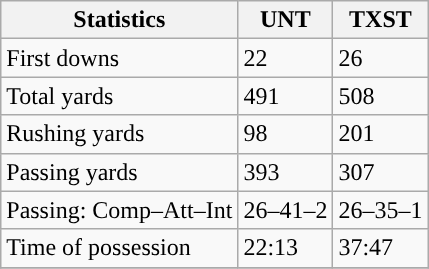<table class="wikitable" style="float: left;">
<tr>
<th>Statistics</th>
<th>UNT</th>
<th>TXST</th>
</tr>
<tr>
<td>First downs</td>
<td>22</td>
<td>26</td>
</tr>
<tr>
<td>Total yards</td>
<td>491</td>
<td>508</td>
</tr>
<tr>
<td>Rushing yards</td>
<td>98</td>
<td>201</td>
</tr>
<tr>
<td>Passing yards</td>
<td>393</td>
<td>307</td>
</tr>
<tr>
<td>Passing: Comp–Att–Int</td>
<td>26–41–2</td>
<td>26–35–1</td>
</tr>
<tr>
<td>Time of possession</td>
<td>22:13</td>
<td>37:47</td>
</tr>
<tr>
</tr>
</table>
